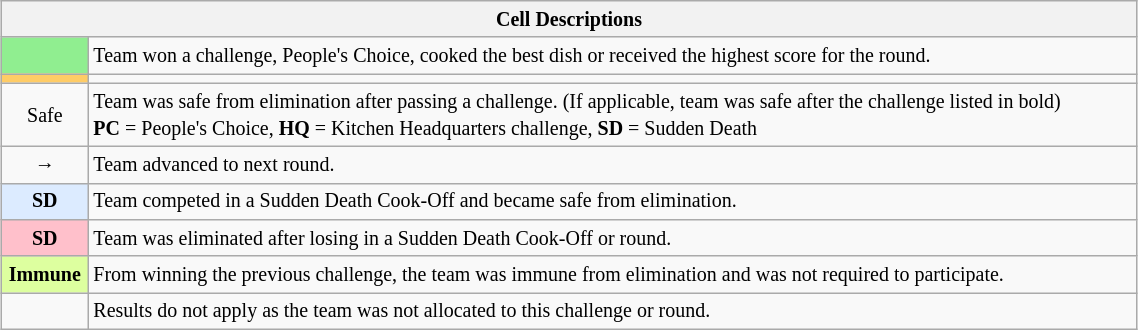<table class="wikitable" style="margin: auto; text-align: left; font-size: 10pt; line-height:18px; width:60%">
<tr>
<th colspan="2">Cell Descriptions</th>
</tr>
<tr>
<td style="background:lightgreen; text-align:center"></td>
<td>Team won a challenge, People's Choice, cooked the best dish or received the highest score for the round.</td>
</tr>
<tr>
<td style="text-align:center; background:#FFCC66"></td>
<td></td>
</tr>
<tr>
<td style="text-align:center">Safe</td>
<td>Team was safe from elimination after passing a challenge. (If applicable, team was safe after the challenge listed in bold)<br><strong>PC</strong> = People's Choice, <strong>HQ</strong> = Kitchen Headquarters challenge, <strong>SD</strong> = Sudden Death</td>
</tr>
<tr>
<td style="text-align:center">→</td>
<td>Team advanced to next round.</td>
</tr>
<tr>
<td style="text-align:center; background:#DCEBFF;"><strong>SD</strong></td>
<td>Team competed in a Sudden Death Cook-Off and became safe from elimination.</td>
</tr>
<tr>
<td style="text-align:center; background:pink;"><strong>SD</strong></td>
<td>Team was eliminated after losing in a Sudden Death Cook-Off or round.</td>
</tr>
<tr>
<td style="text-align:center" bgcolor="DDFF9F"><strong>Immune</strong></td>
<td>From winning the previous challenge, the team was immune from elimination and was not required to participate.</td>
</tr>
<tr>
<td></td>
<td>Results do not apply as the team was not allocated to this challenge or round.</td>
</tr>
</table>
